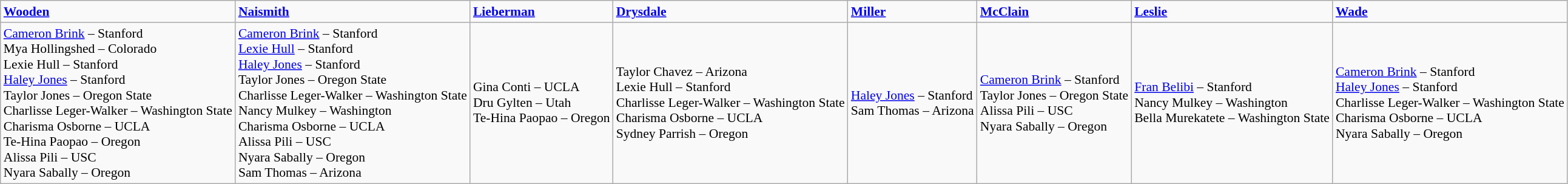<table class="wikitable" style="white-space:nowrap; font-size:90%;">
<tr>
<td><strong><a href='#'>Wooden</a></strong></td>
<td><strong><a href='#'>Naismith</a></strong></td>
<td><strong><a href='#'>Lieberman</a></strong></td>
<td><strong><a href='#'>Drysdale</a></strong></td>
<td><strong><a href='#'>Miller</a></strong></td>
<td><strong><a href='#'>McClain</a></strong></td>
<td><strong><a href='#'>Leslie</a></strong></td>
<td><strong><a href='#'>Wade</a></strong></td>
</tr>
<tr>
<td><a href='#'>Cameron Brink</a> – Stanford<br>Mya Hollingshed – Colorado<br>Lexie Hull – Stanford<br><a href='#'>Haley Jones</a> – Stanford<br>Taylor Jones – Oregon State<br>Charlisse Leger-Walker – Washington State<br>Charisma Osborne – UCLA<br>Te-Hina Paopao – Oregon<br>Alissa Pili – USC<br>Nyara Sabally – Oregon</td>
<td><a href='#'>Cameron Brink</a> – Stanford<br><a href='#'>Lexie Hull</a> – Stanford<br><a href='#'>Haley Jones</a> – Stanford<br>Taylor Jones – Oregon State<br>Charlisse Leger-Walker – Washington State<br>Nancy Mulkey – Washington<br>Charisma Osborne – UCLA<br>Alissa Pili – USC<br>Nyara Sabally – Oregon<br>Sam Thomas – Arizona</td>
<td>Gina Conti – UCLA<br>Dru Gylten – Utah<br>Te-Hina Paopao – Oregon</td>
<td>Taylor Chavez – Arizona<br>Lexie Hull – Stanford<br>Charlisse Leger-Walker – Washington State<br>Charisma Osborne – UCLA<br>Sydney Parrish – Oregon</td>
<td><a href='#'>Haley Jones</a> – Stanford<br>Sam Thomas – Arizona</td>
<td><a href='#'>Cameron Brink</a> – Stanford<br>Taylor Jones – Oregon State<br>Alissa Pili – USC<br>Nyara Sabally – Oregon</td>
<td><a href='#'>Fran Belibi</a> – Stanford<br>Nancy Mulkey – Washington<br>Bella Murekatete – Washington State</td>
<td><a href='#'>Cameron Brink</a> – Stanford<br><a href='#'>Haley Jones</a> – Stanford<br>Charlisse Leger-Walker – Washington State<br>Charisma Osborne – UCLA<br>Nyara Sabally – Oregon</td>
</tr>
</table>
